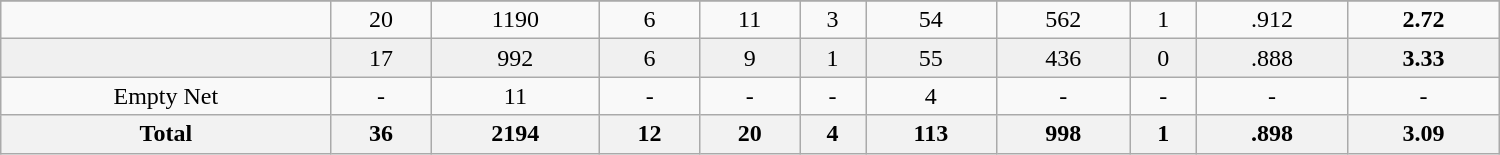<table class="wikitable sortable" width ="1000">
<tr align="center">
</tr>
<tr align="center" bgcolor="">
<td></td>
<td>20</td>
<td>1190</td>
<td>6</td>
<td>11</td>
<td>3</td>
<td>54</td>
<td>562</td>
<td>1</td>
<td>.912</td>
<td><strong>2.72</strong></td>
</tr>
<tr align="center" bgcolor="f0f0f0">
<td></td>
<td>17</td>
<td>992</td>
<td>6</td>
<td>9</td>
<td>1</td>
<td>55</td>
<td>436</td>
<td>0</td>
<td>.888</td>
<td><strong>3.33</strong></td>
</tr>
<tr align="center" bgcolor="">
<td>Empty Net</td>
<td>-</td>
<td>11</td>
<td>-</td>
<td>-</td>
<td>-</td>
<td>4</td>
<td>-</td>
<td>-</td>
<td>-</td>
<td>-</td>
</tr>
<tr>
<th>Total</th>
<th>36</th>
<th>2194</th>
<th>12</th>
<th>20</th>
<th>4</th>
<th>113</th>
<th>998</th>
<th>1</th>
<th>.898</th>
<th>3.09</th>
</tr>
</table>
